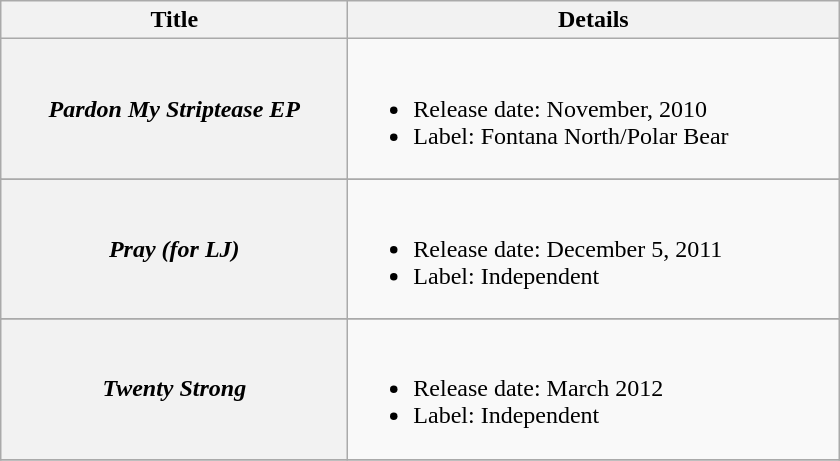<table class="wikitable plainrowheaders">
<tr>
<th style="width:14em;">Title</th>
<th style="width:20em;">Details</th>
</tr>
<tr>
<th scope="row"><em>Pardon My Striptease EP</em></th>
<td><br><ul><li>Release date: November, 2010</li><li>Label: Fontana North/Polar Bear</li></ul></td>
</tr>
<tr>
</tr>
<tr>
<th scope="row"><em>Pray (for LJ)</em></th>
<td><br><ul><li>Release date: December 5, 2011</li><li>Label: Independent</li></ul></td>
</tr>
<tr>
</tr>
<tr>
<th scope="row"><em>Twenty Strong</em></th>
<td><br><ul><li>Release date: March 2012</li><li>Label: Independent</li></ul></td>
</tr>
<tr>
</tr>
</table>
